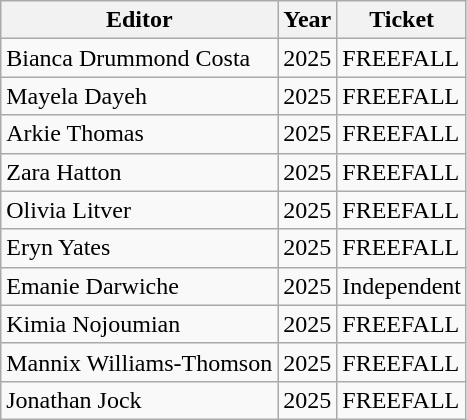<table class="wikitable sortable">
<tr>
<th>Editor</th>
<th>Year</th>
<th>Ticket</th>
</tr>
<tr>
<td>Bianca Drummond Costa</td>
<td>2025</td>
<td>FREEFALL</td>
</tr>
<tr>
<td>Mayela Dayeh</td>
<td>2025</td>
<td>FREEFALL</td>
</tr>
<tr>
<td>Arkie Thomas</td>
<td>2025</td>
<td>FREEFALL</td>
</tr>
<tr>
<td>Zara Hatton</td>
<td>2025</td>
<td>FREEFALL</td>
</tr>
<tr>
<td>Olivia Litver</td>
<td>2025</td>
<td>FREEFALL</td>
</tr>
<tr>
<td>Eryn Yates</td>
<td>2025</td>
<td>FREEFALL</td>
</tr>
<tr>
<td>Emanie Darwiche</td>
<td>2025</td>
<td>Independent</td>
</tr>
<tr>
<td>Kimia Nojoumian</td>
<td>2025</td>
<td>FREEFALL</td>
</tr>
<tr>
<td>Mannix Williams-Thomson</td>
<td>2025</td>
<td>FREEFALL</td>
</tr>
<tr>
<td>Jonathan Jock</td>
<td>2025</td>
<td>FREEFALL</td>
</tr>
</table>
